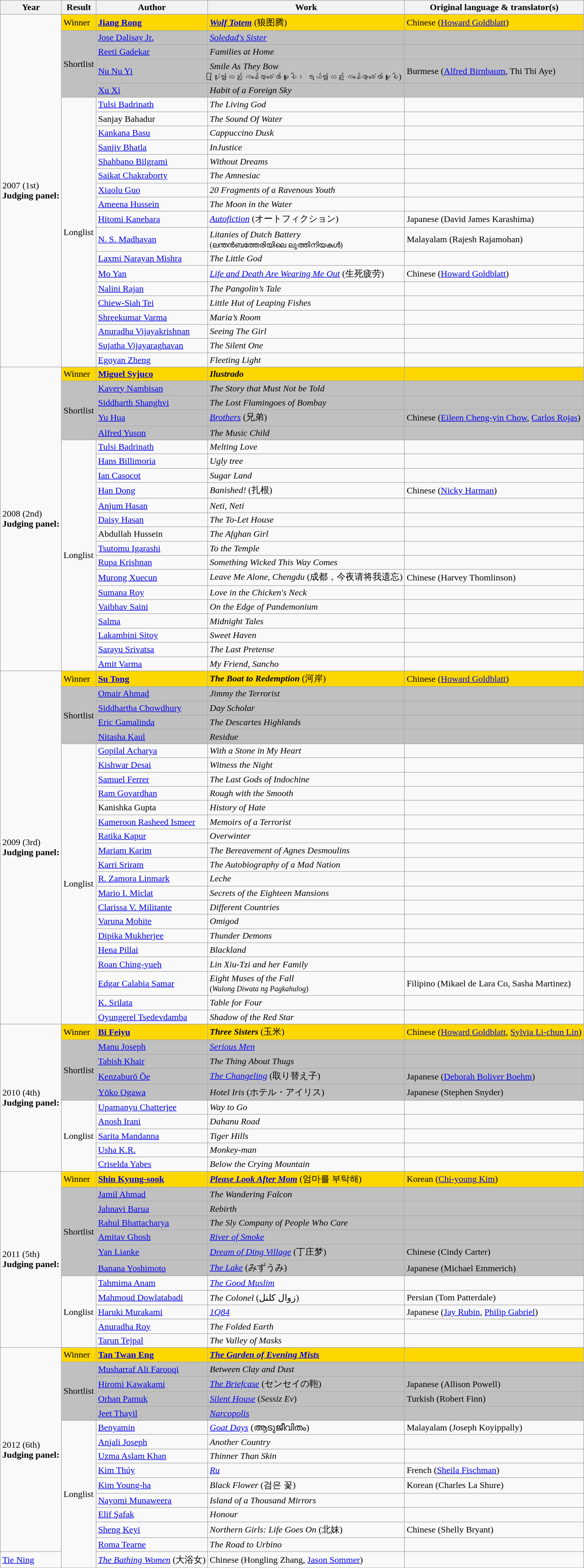<table class=wikitable>
<tr>
<th>Year</th>
<th>Result</th>
<th>Author</th>
<th>Work</th>
<th>Original language & translator(s)</th>
</tr>
<tr>
<td rowspan=25>2007 (1st)<br><strong>Judging panel:</strong></td>
</tr>
<tr style="background:#FFD700">
<td>Winner</td>
<td><strong><a href='#'>Jiang Rong</a></strong></td>
<td><strong><em><a href='#'>Wolf Totem</a></em></strong> (狼图腾)</td>
<td>Chinese (<a href='#'>Howard Goldblatt</a>)</td>
</tr>
<tr style="background:#C0C0C0">
<td rowspan=5>Shortlist</td>
</tr>
<tr style="background:#C0C0C0">
<td><a href='#'>Jose Dalisay Jr.</a></td>
<td><em><a href='#'>Soledad's Sister</a></em></td>
<td></td>
</tr>
<tr style="background:#C0C0C0">
<td><a href='#'>Reeti Gadekar</a></td>
<td><em>Families at Home</em></td>
<td></td>
</tr>
<tr style="background:#C0C0C0">
<td><a href='#'>Nu Nu Yi</a></td>
<td><em>Smile As They Bow</em><br><small>(ပြုံး၍လည်း ကန်တော့ခံတော်မူပါ၊ ရယ်၍လည်း ကန်တော့ခံတော်မူပါ)</small></td>
<td>Burmese (<a href='#'>Alfred Birnbaum</a>, Thi Thi Aye)</td>
</tr>
<tr style="background:#C0C0C0">
<td><a href='#'>Xu Xi</a></td>
<td><em>Habit of a Foreign Sky</em></td>
<td></td>
</tr>
<tr>
<td rowspan=18>Longlist</td>
<td><a href='#'>Tulsi Badrinath</a></td>
<td><em>The Living God</em></td>
<td></td>
</tr>
<tr>
<td>Sanjay Bahadur</td>
<td><em>The Sound Of Water</em></td>
<td></td>
</tr>
<tr>
<td><a href='#'>Kankana Basu</a></td>
<td><em>Cappuccino Dusk</em></td>
<td></td>
</tr>
<tr>
<td><a href='#'>Sanjiv Bhatla</a></td>
<td><em>InJustice</em></td>
<td></td>
</tr>
<tr>
<td><a href='#'>Shahbano Bilgrami</a></td>
<td><em>Without Dreams</em></td>
<td></td>
</tr>
<tr>
<td><a href='#'>Saikat Chakraborty</a></td>
<td><em>The Amnesiac</em></td>
<td></td>
</tr>
<tr>
<td><a href='#'>Xiaolu Guo</a></td>
<td><em>20 Fragments of a Ravenous Youth</em></td>
<td></td>
</tr>
<tr>
<td><a href='#'>Ameena Hussein</a></td>
<td><em>The Moon in the Water</em></td>
<td></td>
</tr>
<tr>
<td><a href='#'>Hitomi Kanehara</a></td>
<td><em><a href='#'>Autofiction</a></em> (オートフィクション)</td>
<td>Japanese (David James Karashima)</td>
</tr>
<tr>
<td><a href='#'>N. S. Madhavan</a></td>
<td><em>Litanies of Dutch Battery</em><br><small>(ലന്തൻബത്തേരിയിലെ ലുത്തിനിയകൾ)</small></td>
<td>Malayalam (Rajesh Rajamohan)</td>
</tr>
<tr>
<td><a href='#'>Laxmi Narayan Mishra</a></td>
<td><em>The Little God </em></td>
<td></td>
</tr>
<tr>
<td><a href='#'>Mo Yan</a></td>
<td><em><a href='#'>Life and Death Are Wearing Me Out</a></em> (生死疲劳)</td>
<td>Chinese (<a href='#'>Howard Goldblatt</a>)</td>
</tr>
<tr>
<td><a href='#'>Nalini Rajan</a></td>
<td><em>The Pangolin’s Tale</em></td>
<td></td>
</tr>
<tr>
<td><a href='#'>Chiew-Siah Tei</a></td>
<td><em>Little Hut of Leaping Fishes</em></td>
<td></td>
</tr>
<tr>
<td><a href='#'>Shreekumar Varma</a></td>
<td><em>Maria’s Room</em></td>
<td></td>
</tr>
<tr>
<td><a href='#'>Anuradha Vijayakrishnan</a></td>
<td><em>Seeing The Girl</em></td>
<td></td>
</tr>
<tr>
<td><a href='#'>Sujatha Vijayaraghavan</a></td>
<td><em>The Silent One</em></td>
<td></td>
</tr>
<tr>
<td><a href='#'>Egoyan Zheng</a></td>
<td><em>Fleeting Light</em></td>
<td></td>
</tr>
<tr>
<td rowspan=24>2008 (2nd)<br><strong>Judging panel:</strong></td>
</tr>
<tr style="background:#FFD700">
<td>Winner</td>
<td><strong><a href='#'>Miguel Syjuco</a></strong></td>
<td><strong><em>Ilustrado</em></strong></td>
<td></td>
</tr>
<tr style="background:#C0C0C0">
<td rowspan=5>Shortlist</td>
</tr>
<tr style="background:#C0C0C0">
<td><a href='#'>Kavery Nambisan</a></td>
<td><em>The Story that Must Not be Told</em></td>
<td></td>
</tr>
<tr style="background:#C0C0C0">
<td><a href='#'>Siddharth Shanghvi</a></td>
<td><em>The Lost Flamingoes of Bombay</em></td>
<td></td>
</tr>
<tr style="background:#C0C0C0">
<td><a href='#'>Yu Hua</a></td>
<td><a href='#'><em>Brothers</em></a> (兄弟)</td>
<td>Chinese (<a href='#'>Eileen Cheng-yin Chow</a>, <a href='#'>Carlos Rojas</a>)</td>
</tr>
<tr style="background:#C0C0C0">
<td><a href='#'>Alfred Yuson</a></td>
<td><em>The Music Child</em></td>
<td></td>
</tr>
<tr>
<td rowspan=18>Longlist</td>
</tr>
<tr>
<td><a href='#'>Tulsi Badrinath</a></td>
<td><em>Melting Love</em></td>
<td></td>
</tr>
<tr>
<td><a href='#'>Hans Billimoria</a></td>
<td><em> Ugly tree</em></td>
<td></td>
</tr>
<tr>
<td><a href='#'>Ian Casocot</a></td>
<td><em>Sugar Land</em></td>
<td></td>
</tr>
<tr>
<td><a href='#'>Han Dong</a></td>
<td><em>Banished!</em> (扎根)</td>
<td>Chinese (<a href='#'>Nicky Harman</a>)</td>
</tr>
<tr>
<td><a href='#'>Anjum Hasan</a></td>
<td><em>Neti, Neti</em></td>
<td></td>
</tr>
<tr>
<td><a href='#'>Daisy Hasan</a></td>
<td><em>The To-Let House</em></td>
<td></td>
</tr>
<tr>
<td>Abdullah Hussein</td>
<td><em>The Afghan Girl</em></td>
<td></td>
</tr>
<tr>
<td><a href='#'>Tsutomu Igarashi</a></td>
<td><em>To the Temple</em></td>
<td></td>
</tr>
<tr>
<td><a href='#'>Rupa Krishnan</a></td>
<td><em>Something Wicked This Way Comes</em></td>
<td></td>
</tr>
<tr>
<td><a href='#'>Murong Xuecun</a></td>
<td><em>Leave Me Alone, Chengdu</em> (成都，今夜请将我遗忘)</td>
<td>Chinese (Harvey Thomlinson)</td>
</tr>
<tr>
<td><a href='#'>Sumana Roy</a></td>
<td><em>Love in the Chicken's Neck</em></td>
<td></td>
</tr>
<tr>
<td><a href='#'>Vaibhav Saini</a></td>
<td><em>On the Edge of Pandemonium</em></td>
<td></td>
</tr>
<tr>
<td><a href='#'>Salma</a></td>
<td><em>Midnight Tales</em></td>
<td></td>
</tr>
<tr>
<td><a href='#'>Lakambini Sitoy</a></td>
<td><em>Sweet Haven</em></td>
<td></td>
</tr>
<tr>
<td><a href='#'>Sarayu Srivatsa</a></td>
<td><em>The Last Pretense</em></td>
<td></td>
</tr>
<tr>
<td><a href='#'>Amit Varma</a></td>
<td><em>My Friend, Sancho</em></td>
</tr>
<tr>
<td rowspan=27>2009 (3rd)<br><strong>Judging panel:</strong></td>
</tr>
<tr style="background:#FFD700">
<td>Winner</td>
<td><strong><a href='#'>Su Tong</a></strong></td>
<td><strong><em>The Boat to Redemption</em></strong> (河岸)</td>
<td>Chinese (<a href='#'>Howard Goldblatt</a>)</td>
</tr>
<tr style="background:#C0C0C0">
<td rowspan=5>Shortlist</td>
</tr>
<tr style="background:#C0C0C0">
<td><a href='#'>Omair Ahmad</a></td>
<td><em>Jimmy the Terrorist</em></td>
<td></td>
</tr>
<tr style="background:#C0C0C0">
<td><a href='#'>Siddhartha Chowdhury</a></td>
<td><em>Day Scholar</em></td>
<td></td>
</tr>
<tr style="background:#C0C0C0">
<td><a href='#'>Eric Gamalinda</a></td>
<td><em>The Descartes Highlands</em></td>
<td></td>
</tr>
<tr style="background:#C0C0C0">
<td><a href='#'>Nitasha Kaul</a></td>
<td><em>Residue</em></td>
<td></td>
</tr>
<tr>
<td rowspan=20>Longlist</td>
</tr>
<tr>
<td><a href='#'>Gopilal Acharya</a></td>
<td><em>With a Stone in My Heart</em></td>
<td></td>
</tr>
<tr>
<td><a href='#'>Kishwar Desai</a></td>
<td><em>Witness the Night</em></td>
<td></td>
</tr>
<tr>
<td><a href='#'>Samuel Ferrer</a></td>
<td><em>The Last Gods of Indochine</em></td>
<td></td>
</tr>
<tr>
<td><a href='#'>Ram Govardhan</a></td>
<td><em>Rough with the Smooth</em></td>
<td></td>
</tr>
<tr>
<td>Kanishka Gupta</td>
<td><em>History of Hate</em></td>
<td></td>
</tr>
<tr>
<td><a href='#'>Kameroon Rasheed Ismeer</a></td>
<td><em>Memoirs of a Terrorist</em></td>
<td></td>
</tr>
<tr>
<td><a href='#'>Ratika Kapur</a></td>
<td><em>Overwinter</em></td>
<td></td>
</tr>
<tr>
<td><a href='#'>Mariam Karim</a></td>
<td><em>The Bereavement of Agnes Desmoulins</em></td>
<td></td>
</tr>
<tr>
<td><a href='#'>Karri Sriram</a></td>
<td><em>The Autobiography of a Mad Nation</em></td>
<td></td>
</tr>
<tr>
<td><a href='#'>R. Zamora Linmark</a></td>
<td><em>Leche</em></td>
<td></td>
</tr>
<tr>
<td><a href='#'>Mario I. Miclat</a></td>
<td><em>Secrets of the Eighteen Mansions</em></td>
<td></td>
</tr>
<tr>
<td><a href='#'>Clarissa V. Militante</a></td>
<td><em>Different Countries</em></td>
<td></td>
</tr>
<tr>
<td><a href='#'>Varuna Mohite</a></td>
<td><em>Omigod</em></td>
<td></td>
</tr>
<tr>
<td><a href='#'>Dipika Mukherjee</a></td>
<td><em>Thunder Demons</em></td>
<td></td>
</tr>
<tr>
<td><a href='#'>Hena Pillai</a></td>
<td><em>Blackland</em></td>
<td></td>
</tr>
<tr>
<td><a href='#'>Roan Ching-yueh</a></td>
<td><em>Lin Xiu-Tzi and her Family</em></td>
<td></td>
</tr>
<tr>
<td><a href='#'>Edgar Calabia Samar</a></td>
<td><em>Eight Muses of the Fall</em><br><small>(<em>Walong Diwata ng Pagkahulog</em>)</small></td>
<td>Filipino (Mikael de Lara Co, Sasha Martinez)</td>
</tr>
<tr>
<td><a href='#'>K. Srilata</a></td>
<td><em>Table for Four</em></td>
<td></td>
</tr>
<tr>
<td><a href='#'>Oyungerel Tsedevdamba</a></td>
<td><em>Shadow of the Red Star</em></td>
<td></td>
</tr>
<tr>
<td rowspan=12>2010 (4th)<br><strong>Judging panel:</strong></td>
</tr>
<tr style="background:#FFD700">
<td>Winner</td>
<td><strong><a href='#'>Bi Feiyu</a></strong></td>
<td><strong><em>Three Sisters</em></strong> (玉米)</td>
<td>Chinese (<a href='#'>Howard Goldblatt</a>, <a href='#'>Sylvia Li-chun Lin</a>)</td>
</tr>
<tr style="background:#C0C0C0">
<td rowspan=5>Shortlist</td>
</tr>
<tr style="background:#C0C0C0">
<td><a href='#'>Manu Joseph</a></td>
<td><em><a href='#'>Serious Men</a></em></td>
<td></td>
</tr>
<tr style="background:#C0C0C0">
<td><a href='#'>Tabish Khair</a></td>
<td><em>The Thing About Thugs</em></td>
<td></td>
</tr>
<tr style="background:#C0C0C0">
<td><a href='#'>Kenzaburō Ōe</a></td>
<td><em><a href='#'>The Changeling</a></em> (取り替え子)</td>
<td>Japanese (<a href='#'>Deborah Boliver Boehm</a>)</td>
</tr>
<tr style="background:#C0C0C0">
<td><a href='#'>Yōko Ogawa</a></td>
<td><em>Hotel Iris</em> (ホテル・アイリス)</td>
<td>Japanese (Stephen Snyder)</td>
</tr>
<tr>
<td rowspan=6>Longlist</td>
<td><a href='#'>Upamanyu Chatterjee</a></td>
<td><em>Way to Go</em></td>
<td></td>
</tr>
<tr>
<td><a href='#'>Anosh Irani</a></td>
<td><em>Dahanu Road</em></td>
<td></td>
</tr>
<tr>
<td><a href='#'>Sarita Mandanna</a></td>
<td><em>Tiger Hills</em></td>
<td></td>
</tr>
<tr>
<td><a href='#'>Usha K.R.</a></td>
<td><em>Monkey-man</em></td>
<td></td>
</tr>
<tr>
<td><a href='#'>Criselda Yabes</a></td>
<td><em>Below the Crying Mountain</em></td>
<td></td>
</tr>
<tr>
<td rowspan=15>2011 (5th)<br><strong>Judging panel:</strong></td>
</tr>
<tr style="background:#FFD700">
<td>Winner</td>
<td><strong><a href='#'>Shin Kyung-sook</a></strong></td>
<td><strong><em><a href='#'>Please Look After Mom</a></em></strong> (엄마를 부탁해)</td>
<td>Korean (<a href='#'>Chi-young Kim</a>)</td>
</tr>
<tr style="background:#C0C0C0">
<td rowspan=7>Shortlist</td>
</tr>
<tr style="background:#C0C0C0">
<td><a href='#'>Jamil Ahmad</a></td>
<td><em>The Wandering Falcon</em></td>
<td></td>
</tr>
<tr style="background:#C0C0C0">
<td><a href='#'>Jahnavi Barua</a></td>
<td><em>Rebirth</em></td>
<td></td>
</tr>
<tr style="background:#C0C0C0">
<td><a href='#'>Rahul Bhattacharya</a></td>
<td><em>The Sly Company of People Who Care</em></td>
<td></td>
</tr>
<tr style="background:#C0C0C0">
<td><a href='#'>Amitav Ghosh</a></td>
<td><em><a href='#'>River of Smoke</a></em></td>
<td></td>
</tr>
<tr style="background:#C0C0C0">
<td><a href='#'>Yan Lianke</a></td>
<td><em><a href='#'>Dream of Ding Village</a></em> (丁庄梦)</td>
<td>Chinese (Cindy Carter)</td>
</tr>
<tr style="background:#C0C0C0">
<td><a href='#'>Banana Yoshimoto</a></td>
<td><em><a href='#'>The Lake</a></em> (みずうみ)</td>
<td>Japanese (Michael Emmerich)</td>
</tr>
<tr>
<td rowspan=6>Longlist</td>
</tr>
<tr>
<td><a href='#'>Tahmima Anam</a></td>
<td><em><a href='#'>The Good Muslim</a></em></td>
<td></td>
</tr>
<tr>
<td><a href='#'>Mahmoud Dowlatabadi</a></td>
<td><em>The Colonel</em> (زوال کلنل)</td>
<td>Persian (Tom Patterdale)</td>
</tr>
<tr>
<td><a href='#'>Haruki Murakami</a></td>
<td><em><a href='#'>1Q84</a></em></td>
<td>Japanese (<a href='#'>Jay Rubin</a>, <a href='#'>Philip Gabriel</a>)</td>
</tr>
<tr>
<td><a href='#'>Anuradha Roy</a></td>
<td><em>The Folded Earth</em></td>
<td></td>
</tr>
<tr>
<td><a href='#'>Tarun Tejpal</a></td>
<td><em>The Valley of Masks</em></td>
<td></td>
</tr>
<tr>
<td rowspan=18>2012 (6th)<br><strong>Judging panel:</strong><br></td>
</tr>
<tr>
</tr>
<tr style="background:#FFD700">
<td>Winner</td>
<td><strong><a href='#'>Tan Twan Eng</a></strong></td>
<td><strong><em><a href='#'>The Garden of Evening Mists</a></em></strong></td>
<td></td>
</tr>
<tr style="background:#C0C0C0">
<td rowspan=5>Shortlist</td>
</tr>
<tr style="background:#C0C0C0">
<td><a href='#'>Musharraf Ali Farooqi</a></td>
<td><em>Between Clay and Dust</em></td>
<td></td>
</tr>
<tr style="background:#C0C0C0">
<td><a href='#'>Hiromi Kawakami</a></td>
<td><a href='#'><em>The Briefcase</em></a> (センセイの鞄)</td>
<td>Japanese (Allison Powell)</td>
</tr>
<tr style="background:#C0C0C0">
<td><a href='#'>Orhan Pamuk</a></td>
<td><em><a href='#'>Silent House</a></em> (<em>Sessiz Ev</em>)</td>
<td>Turkish (Robert Finn)</td>
</tr>
<tr style="background:#C0C0C0">
<td><a href='#'>Jeet Thayil</a></td>
<td><em><a href='#'>Narcopolis</a></em></td>
<td></td>
</tr>
<tr>
<td rowspan=11>Longlist</td>
</tr>
<tr>
<td><a href='#'>Benyamin</a></td>
<td><em><a href='#'>Goat Days</a></em> (ആടുജീവിതം)</td>
<td>Malayalam (Joseph Koyippally)</td>
</tr>
<tr>
<td><a href='#'>Anjali Joseph</a></td>
<td><em>Another Country</em></td>
<td></td>
</tr>
<tr>
<td><a href='#'>Uzma Aslam Khan</a></td>
<td><em>Thinner Than Skin</em></td>
<td></td>
</tr>
<tr>
<td><a href='#'>Kim Thúy</a></td>
<td><em><a href='#'>Ru</a></em></td>
<td>French (<a href='#'>Sheila Fischman</a>)</td>
</tr>
<tr>
<td><a href='#'>Kim Young-ha</a></td>
<td><em>Black Flower</em> (검은 꽃)</td>
<td>Korean (Charles La Shure)</td>
</tr>
<tr>
<td><a href='#'>Nayomi Munaweera</a></td>
<td><em>Island of a Thousand Mirrors</em></td>
<td></td>
</tr>
<tr>
<td><a href='#'>Elif Şafak</a></td>
<td><em>Honour</em></td>
<td></td>
</tr>
<tr>
<td><a href='#'>Sheng Keyi</a></td>
<td><em>Northern Girls: Life Goes On</em> (北妹)</td>
<td>Chinese (Shelly Bryant)</td>
</tr>
<tr>
<td><a href='#'>Roma Tearne</a></td>
<td><em>The Road to Urbino</em></td>
<td></td>
</tr>
<tr>
<td><a href='#'>Tie Ning</a></td>
<td><em><a href='#'>The Bathing Women</a></em> (大浴女)</td>
<td>Chinese (Hongling Zhang, <a href='#'>Jason Sommer</a>)</td>
</tr>
</table>
